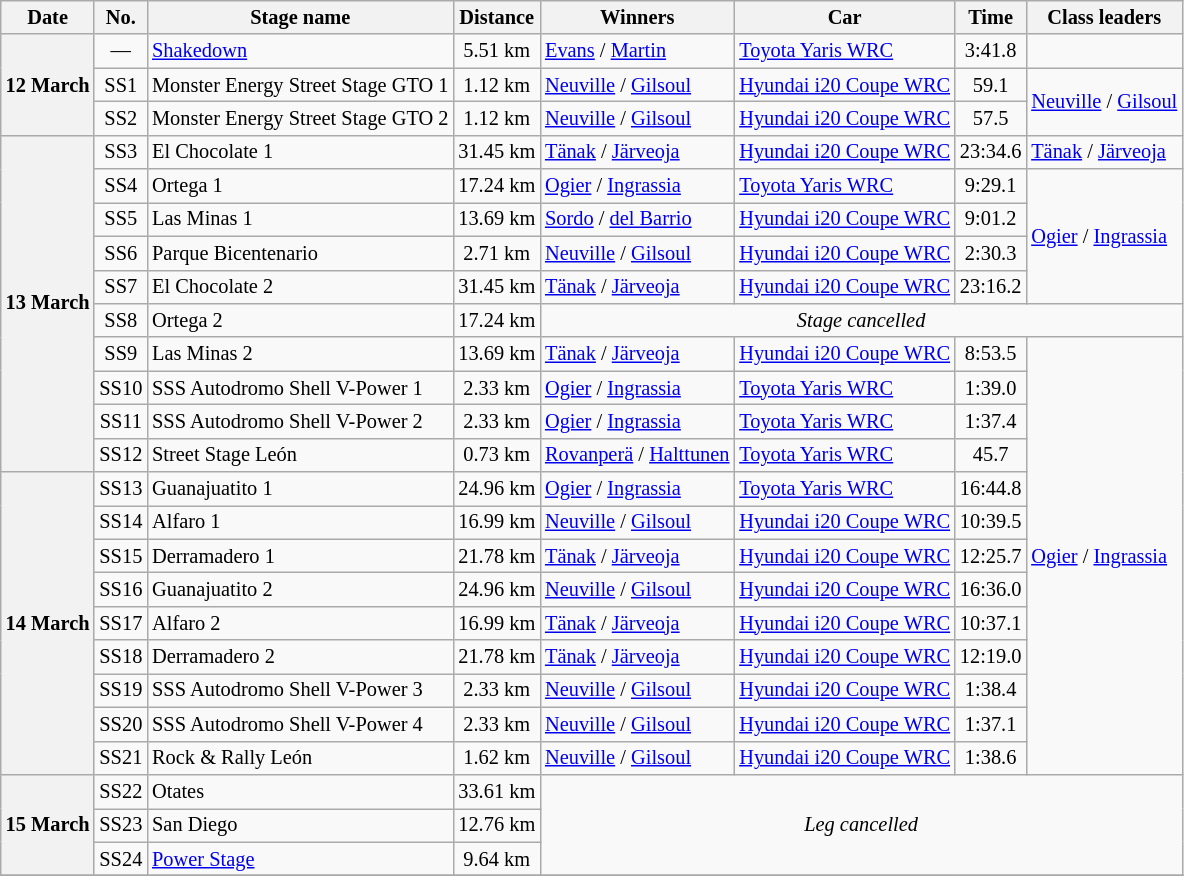<table class="wikitable" style="font-size: 85%;">
<tr>
<th>Date</th>
<th>No.</th>
<th>Stage name</th>
<th>Distance</th>
<th>Winners</th>
<th>Car</th>
<th>Time</th>
<th nowrap>Class leaders</th>
</tr>
<tr>
<th nowrap rowspan="3">12 March</th>
<td align="center">—</td>
<td><a href='#'>Shakedown</a></td>
<td align="center">5.51 km</td>
<td><a href='#'>Evans</a> / <a href='#'>Martin</a></td>
<td><a href='#'>Toyota Yaris WRC</a></td>
<td align="center">3:41.8</td>
<td></td>
</tr>
<tr>
<td align="center">SS1</td>
<td nowrap>Monster Energy Street Stage GTO 1</td>
<td align="center">1.12 km</td>
<td><a href='#'>Neuville</a> / <a href='#'>Gilsoul</a></td>
<td nowrap><a href='#'>Hyundai i20 Coupe WRC</a></td>
<td align="center">59.1</td>
<td rowspan="2" nowrap><a href='#'>Neuville</a> / <a href='#'>Gilsoul</a></td>
</tr>
<tr>
<td align="center">SS2</td>
<td>Monster Energy Street Stage GTO 2</td>
<td align="center">1.12 km</td>
<td><a href='#'>Neuville</a> / <a href='#'>Gilsoul</a></td>
<td><a href='#'>Hyundai i20 Coupe WRC</a></td>
<td align="center">57.5</td>
</tr>
<tr>
<th rowspan="10">13 March</th>
<td align="center">SS3</td>
<td>El Chocolate 1</td>
<td align="center">31.45 km</td>
<td><a href='#'>Tänak</a> / <a href='#'>Järveoja</a></td>
<td><a href='#'>Hyundai i20 Coupe WRC</a></td>
<td align="center">23:34.6</td>
<td><a href='#'>Tänak</a> / <a href='#'>Järveoja</a></td>
</tr>
<tr>
<td align="center">SS4</td>
<td>Ortega 1</td>
<td align="center">17.24 km</td>
<td><a href='#'>Ogier</a> / <a href='#'>Ingrassia</a></td>
<td><a href='#'>Toyota Yaris WRC</a></td>
<td align="center">9:29.1</td>
<td rowspan="4" nowrap><a href='#'>Ogier</a> / <a href='#'>Ingrassia</a></td>
</tr>
<tr>
<td align="center">SS5</td>
<td>Las Minas 1</td>
<td align="center">13.69 km</td>
<td><a href='#'>Sordo</a> / <a href='#'>del Barrio</a></td>
<td><a href='#'>Hyundai i20 Coupe WRC</a></td>
<td align="center">9:01.2</td>
</tr>
<tr>
<td align="center">SS6</td>
<td>Parque Bicentenario</td>
<td align="center">2.71 km</td>
<td><a href='#'>Neuville</a> / <a href='#'>Gilsoul</a></td>
<td><a href='#'>Hyundai i20 Coupe WRC</a></td>
<td align="center">2:30.3</td>
</tr>
<tr>
<td align="center">SS7</td>
<td>El Chocolate 2</td>
<td align="center">31.45 km</td>
<td><a href='#'>Tänak</a> / <a href='#'>Järveoja</a></td>
<td><a href='#'>Hyundai i20 Coupe WRC</a></td>
<td align="center">23:16.2</td>
</tr>
<tr>
<td align="center">SS8</td>
<td>Ortega 2</td>
<td align="center">17.24 km</td>
<td colspan="4" align="center"><em>Stage cancelled</em></td>
</tr>
<tr>
<td align="center">SS9</td>
<td>Las Minas 2</td>
<td align="center">13.69 km</td>
<td><a href='#'>Tänak</a> / <a href='#'>Järveoja</a></td>
<td><a href='#'>Hyundai i20 Coupe WRC</a></td>
<td align="center">8:53.5</td>
<td rowspan="13"><a href='#'>Ogier</a> / <a href='#'>Ingrassia</a></td>
</tr>
<tr>
<td align="center">SS10</td>
<td>SSS Autodromo Shell V-Power 1</td>
<td align="center">2.33 km</td>
<td><a href='#'>Ogier</a> / <a href='#'>Ingrassia</a></td>
<td><a href='#'>Toyota Yaris WRC</a></td>
<td align="center">1:39.0</td>
</tr>
<tr>
<td align="center">SS11</td>
<td>SSS Autodromo Shell V-Power 2</td>
<td align="center">2.33 km</td>
<td><a href='#'>Ogier</a> / <a href='#'>Ingrassia</a></td>
<td><a href='#'>Toyota Yaris WRC</a></td>
<td align="center">1:37.4</td>
</tr>
<tr>
<td align="center">SS12</td>
<td>Street Stage León</td>
<td align="center">0.73 km</td>
<td nowrap><a href='#'>Rovanperä</a> / <a href='#'>Halttunen</a></td>
<td><a href='#'>Toyota Yaris WRC</a></td>
<td align="center">45.7</td>
</tr>
<tr>
<th rowspan="9">14 March</th>
<td align="center">SS13</td>
<td>Guanajuatito 1</td>
<td align="center">24.96 km</td>
<td><a href='#'>Ogier</a> / <a href='#'>Ingrassia</a></td>
<td><a href='#'>Toyota Yaris WRC</a></td>
<td align="center">16:44.8</td>
</tr>
<tr>
<td align="center">SS14</td>
<td>Alfaro 1</td>
<td align="center">16.99 km</td>
<td><a href='#'>Neuville</a> / <a href='#'>Gilsoul</a></td>
<td><a href='#'>Hyundai i20 Coupe WRC</a></td>
<td align="center">10:39.5</td>
</tr>
<tr>
<td align="center">SS15</td>
<td>Derramadero 1</td>
<td align="center">21.78 km</td>
<td><a href='#'>Tänak</a> / <a href='#'>Järveoja</a></td>
<td><a href='#'>Hyundai i20 Coupe WRC</a></td>
<td align="center">12:25.7</td>
</tr>
<tr>
<td align="center">SS16</td>
<td>Guanajuatito 2</td>
<td align="center">24.96 km</td>
<td><a href='#'>Neuville</a> / <a href='#'>Gilsoul</a></td>
<td><a href='#'>Hyundai i20 Coupe WRC</a></td>
<td align="center">16:36.0</td>
</tr>
<tr>
<td align="center">SS17</td>
<td>Alfaro 2</td>
<td align="center">16.99 km</td>
<td><a href='#'>Tänak</a> / <a href='#'>Järveoja</a></td>
<td><a href='#'>Hyundai i20 Coupe WRC</a></td>
<td align="center">10:37.1</td>
</tr>
<tr>
<td align="center">SS18</td>
<td>Derramadero 2</td>
<td align="center">21.78 km</td>
<td><a href='#'>Tänak</a> / <a href='#'>Järveoja</a></td>
<td><a href='#'>Hyundai i20 Coupe WRC</a></td>
<td align="center">12:19.0</td>
</tr>
<tr>
<td align="center">SS19</td>
<td>SSS Autodromo Shell V-Power 3</td>
<td align="center">2.33 km</td>
<td><a href='#'>Neuville</a> / <a href='#'>Gilsoul</a></td>
<td><a href='#'>Hyundai i20 Coupe WRC</a></td>
<td align="center">1:38.4</td>
</tr>
<tr>
<td align="center">SS20</td>
<td>SSS Autodromo Shell V-Power 4</td>
<td align="center">2.33 km</td>
<td><a href='#'>Neuville</a> / <a href='#'>Gilsoul</a></td>
<td><a href='#'>Hyundai i20 Coupe WRC</a></td>
<td align="center">1:37.1</td>
</tr>
<tr>
<td align="center">SS21</td>
<td>Rock & Rally León</td>
<td align="center">1.62 km</td>
<td><a href='#'>Neuville</a> / <a href='#'>Gilsoul</a></td>
<td><a href='#'>Hyundai i20 Coupe WRC</a></td>
<td align="center">1:38.6</td>
</tr>
<tr>
<th rowspan="3">15 March</th>
<td align="center">SS22</td>
<td>Otates</td>
<td align="center">33.61 km</td>
<td colspan="4" rowspan="3" align="center"><em>Leg cancelled</em></td>
</tr>
<tr>
<td align="center">SS23</td>
<td>San Diego</td>
<td align="center">12.76 km</td>
</tr>
<tr>
<td align="center">SS24</td>
<td><a href='#'>Power Stage</a></td>
<td align="center">9.64 km</td>
</tr>
<tr>
</tr>
</table>
